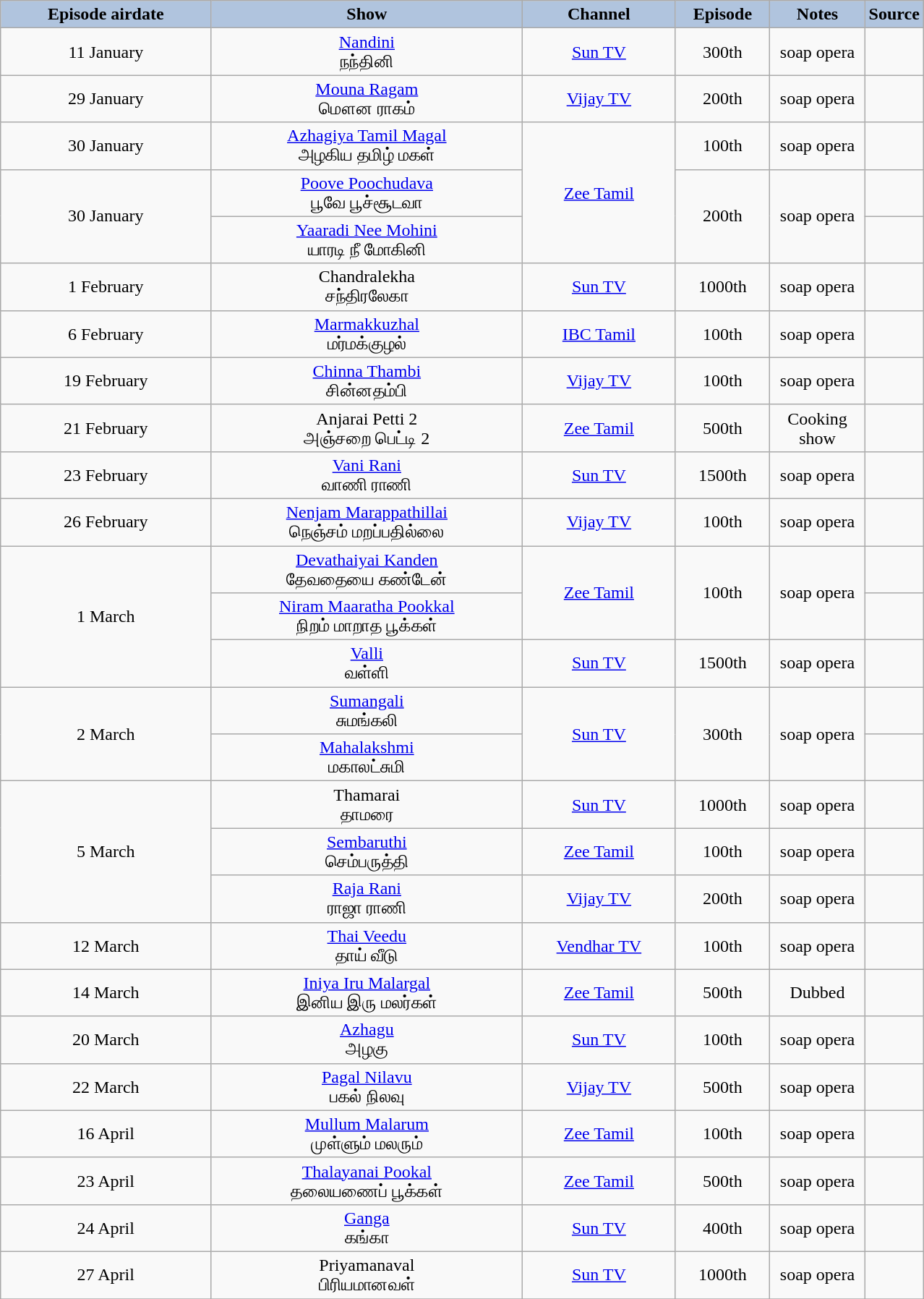<table class="wikitable" style="text-align:center;">
<tr>
<th style="width:140pt; background:LightSteelBlue;">Episode airdate</th>
<th style="width:210pt; background:LightSteelBlue;">Show</th>
<th style="width:100pt; background:LightSteelBlue;">Channel</th>
<th style="width:60pt; background:LightSteelBlue;">Episode</th>
<th style="width:60pt; background:LightSteelBlue;">Notes</th>
<th style="width:20pt; background:LightSteelBlue;">Source</th>
</tr>
<tr>
<td>11 January</td>
<td><a href='#'>Nandini</a> <br> நந்தினி</td>
<td><a href='#'>Sun TV</a></td>
<td>300th</td>
<td>soap opera</td>
<td></td>
</tr>
<tr>
<td>29 January</td>
<td><a href='#'>Mouna Ragam</a> <br> மௌன ராகம்</td>
<td><a href='#'>Vijay TV</a></td>
<td>200th</td>
<td>soap opera</td>
<td></td>
</tr>
<tr>
<td>30 January</td>
<td><a href='#'>Azhagiya Tamil Magal</a> <br> அழகிய தமிழ் மகள்</td>
<td rowspan="3"><a href='#'>Zee Tamil</a></td>
<td>100th</td>
<td>soap opera</td>
<td></td>
</tr>
<tr>
<td rowspan="2">30 January</td>
<td><a href='#'>Poove Poochudava</a> <br> பூவே பூச்சூடவா</td>
<td rowspan="2">200th</td>
<td rowspan="2">soap opera</td>
<td></td>
</tr>
<tr>
<td><a href='#'>Yaaradi Nee Mohini</a> <br> யாரடி நீ மோகினி</td>
<td></td>
</tr>
<tr>
<td>1 February</td>
<td>Chandralekha <br>  சந்திரலேகா</td>
<td><a href='#'>Sun TV</a></td>
<td>1000th</td>
<td>soap opera</td>
<td></td>
</tr>
<tr>
<td>6 February</td>
<td><a href='#'>Marmakkuzhal</a> <br>மர்மக்குழல்</td>
<td><a href='#'>IBC Tamil</a></td>
<td>100th</td>
<td>soap opera</td>
<td></td>
</tr>
<tr>
<td>19 February</td>
<td><a href='#'>Chinna Thambi</a> <br>சின்னதம்பி</td>
<td><a href='#'>Vijay TV</a></td>
<td>100th</td>
<td>soap opera</td>
<td></td>
</tr>
<tr>
<td>21 February</td>
<td>Anjarai Petti 2 <br> அஞ்சறை பெட்டி 2</td>
<td><a href='#'>Zee Tamil</a></td>
<td>500th</td>
<td>Cooking show</td>
<td></td>
</tr>
<tr>
<td>23 February</td>
<td><a href='#'>Vani Rani</a> <br> வாணி ராணி</td>
<td><a href='#'>Sun TV</a></td>
<td>1500th</td>
<td>soap opera</td>
<td></td>
</tr>
<tr>
<td>26 February</td>
<td><a href='#'>Nenjam Marappathillai</a> <br> நெஞ்சம் மறப்பதில்லை</td>
<td><a href='#'>Vijay TV</a></td>
<td>100th</td>
<td>soap opera</td>
<td></td>
</tr>
<tr>
<td rowspan="3">1 March</td>
<td><a href='#'>Devathaiyai Kanden</a> <br> தேவதையை கண்டேன்</td>
<td rowspan="2"><a href='#'>Zee Tamil</a></td>
<td rowspan="2">100th</td>
<td rowspan="2">soap opera</td>
<td></td>
</tr>
<tr>
<td><a href='#'>Niram Maaratha Pookkal</a> <br>  நிறம் மாறாத பூக்கள்</td>
<td></td>
</tr>
<tr>
<td><a href='#'>Valli</a> <br> வள்ளி</td>
<td><a href='#'>Sun TV</a></td>
<td>1500th</td>
<td>soap opera</td>
<td></td>
</tr>
<tr>
<td rowspan="2">2 March</td>
<td><a href='#'>Sumangali</a> <br> சுமங்கலி</td>
<td rowspan="2"><a href='#'>Sun TV</a></td>
<td rowspan="2">300th</td>
<td rowspan="2">soap opera</td>
<td></td>
</tr>
<tr>
<td><a href='#'>Mahalakshmi</a> <br> மகாலட்சுமி</td>
<td></td>
</tr>
<tr>
<td rowspan="3">5 March</td>
<td>Thamarai <br> தாமரை</td>
<td><a href='#'>Sun TV</a></td>
<td>1000th</td>
<td>soap opera</td>
<td></td>
</tr>
<tr>
<td><a href='#'>Sembaruthi</a> <br> செம்பருத்தி</td>
<td><a href='#'>Zee Tamil</a></td>
<td>100th</td>
<td>soap opera</td>
<td></td>
</tr>
<tr>
<td><a href='#'>Raja Rani</a> <br> ராஜா ராணி</td>
<td><a href='#'>Vijay TV</a></td>
<td>200th</td>
<td>soap opera</td>
<td></td>
</tr>
<tr>
<td>12 March</td>
<td><a href='#'>Thai Veedu</a> <br> தாய் வீடு</td>
<td><a href='#'>Vendhar TV</a></td>
<td>100th</td>
<td>soap opera</td>
<td></td>
</tr>
<tr>
<td>14 March</td>
<td><a href='#'>Iniya Iru Malargal</a> <br> இனிய இரு மலர்கள்</td>
<td><a href='#'>Zee Tamil</a></td>
<td>500th</td>
<td>Dubbed</td>
<td></td>
</tr>
<tr>
<td>20 March</td>
<td><a href='#'>Azhagu</a> <br> அழகு</td>
<td><a href='#'>Sun TV</a></td>
<td>100th</td>
<td>soap opera</td>
<td></td>
</tr>
<tr>
<td>22 March</td>
<td><a href='#'>Pagal Nilavu</a> <br> பகல் நிலவு</td>
<td><a href='#'>Vijay TV</a></td>
<td>500th</td>
<td>soap opera</td>
<td></td>
</tr>
<tr>
<td>16 April</td>
<td><a href='#'>Mullum Malarum</a> <br> முள்ளும் மலரும்</td>
<td><a href='#'>Zee Tamil</a></td>
<td>100th</td>
<td>soap opera</td>
<td></td>
</tr>
<tr>
<td>23 April</td>
<td><a href='#'>Thalayanai Pookal</a> <br> தலையணைப் பூக்கள்</td>
<td><a href='#'>Zee Tamil</a></td>
<td>500th</td>
<td>soap opera</td>
<td></td>
</tr>
<tr>
<td>24 April</td>
<td><a href='#'>Ganga</a> <br> கங்கா</td>
<td><a href='#'>Sun TV</a></td>
<td>400th</td>
<td>soap opera</td>
<td></td>
</tr>
<tr>
<td>27 April</td>
<td>Priyamanaval <br> பிரியமானவள்</td>
<td><a href='#'>Sun TV</a></td>
<td>1000th</td>
<td>soap opera</td>
<td></td>
</tr>
<tr>
</tr>
</table>
